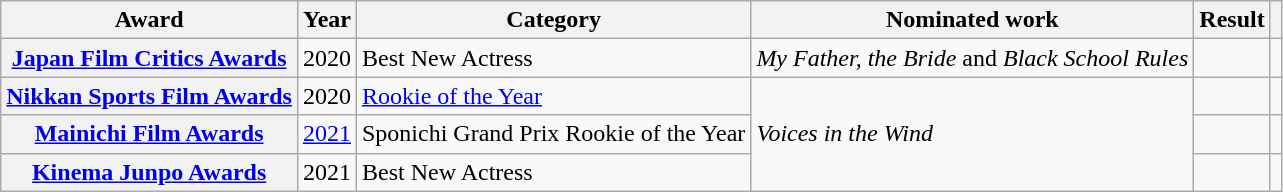<table class="wikitable plainrowheaders sortable">
<tr>
<th scope="col">Award</th>
<th scope="col">Year</th>
<th scope="col">Category</th>
<th scope="col">Nominated work</th>
<th scope="col">Result</th>
<th scope="col" class="unsortable"></th>
</tr>
<tr>
<th scope="row"><a href='#'>Japan Film Critics Awards</a></th>
<td>2020</td>
<td>Best New Actress</td>
<td><em>My Father, the Bride</em> and <em>Black School Rules</em></td>
<td></td>
<td style="text-align:center;"></td>
</tr>
<tr>
<th scope="row"><a href='#'>Nikkan Sports Film Awards</a></th>
<td>2020</td>
<td><a href='#'>Rookie of the Year</a></td>
<td rowspan="3"><em>Voices in the Wind</em></td>
<td></td>
<td style="text-align:center;"></td>
</tr>
<tr>
<th scope="row"><a href='#'>Mainichi Film Awards</a></th>
<td><a href='#'>2021</a></td>
<td>Sponichi Grand Prix Rookie of the Year</td>
<td></td>
<td style="text-align:center;"></td>
</tr>
<tr>
<th scope="row"><a href='#'>Kinema Junpo Awards</a></th>
<td>2021</td>
<td>Best New Actress</td>
<td></td>
<td style="text-align:center;"></td>
</tr>
</table>
